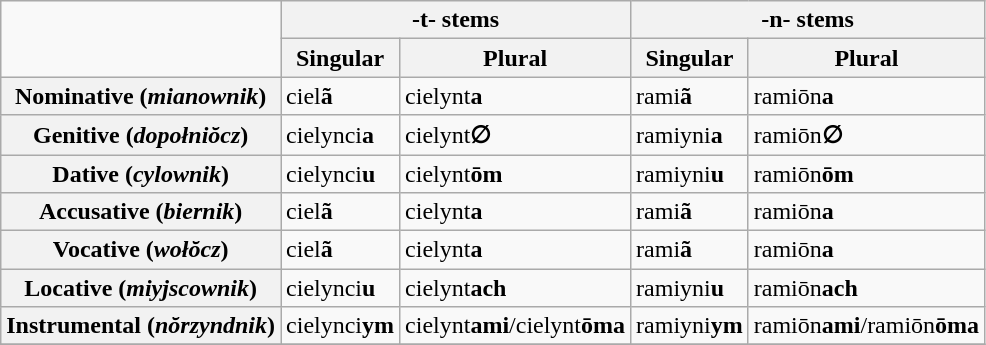<table class="wikitable">
<tr>
<td rowspan="2"></td>
<th colspan="2">-t- stems</th>
<th colspan="2">-n- stems</th>
</tr>
<tr>
<th>Singular</th>
<th>Plural</th>
<th>Singular</th>
<th>Plural</th>
</tr>
<tr>
<th>Nominative (<em>mianownik</em>)</th>
<td>ciel<strong>ã</strong></td>
<td>cielynt<strong>a</strong></td>
<td>rami<strong>ã</strong></td>
<td>ramiōn<strong>a</strong></td>
</tr>
<tr>
<th>Genitive (<em>dopołniŏcz</em>)</th>
<td>cielynci<strong>a</strong></td>
<td>cielynt<strong>∅</strong></td>
<td>ramiyni<strong>a</strong></td>
<td>ramiōn<strong>∅</strong></td>
</tr>
<tr>
<th>Dative (<em>cylownik</em>)</th>
<td>cielynci<strong>u</strong></td>
<td>cielynt<strong>ōm</strong></td>
<td>ramiyni<strong>u</strong></td>
<td>ramiōn<strong>ōm</strong></td>
</tr>
<tr>
<th>Accusative (<em>biernik</em>)</th>
<td>ciel<strong>ã</strong></td>
<td>cielynt<strong>a</strong></td>
<td>rami<strong>ã</strong></td>
<td>ramiōn<strong>a</strong></td>
</tr>
<tr>
<th>Vocative (<em>wołŏcz</em>)</th>
<td>ciel<strong>ã</strong></td>
<td>cielynt<strong>a</strong></td>
<td>rami<strong>ã</strong></td>
<td>ramiōn<strong>a</strong></td>
</tr>
<tr>
<th>Locative (<em>miyjscownik</em>)</th>
<td>cielynci<strong>u</strong></td>
<td>cielynt<strong>ach</strong></td>
<td>ramiyni<strong>u</strong></td>
<td>ramiōn<strong>ach</strong></td>
</tr>
<tr>
<th>Instrumental (<em>nŏrzyndnik</em>)</th>
<td>cielynci<strong>ym</strong></td>
<td>cielynt<strong>ami</strong>/cielynt<strong>ōma</strong></td>
<td>ramiyni<strong>ym</strong></td>
<td>ramiōn<strong>ami</strong>/ramiōn<strong>ōma</strong></td>
</tr>
<tr>
</tr>
</table>
